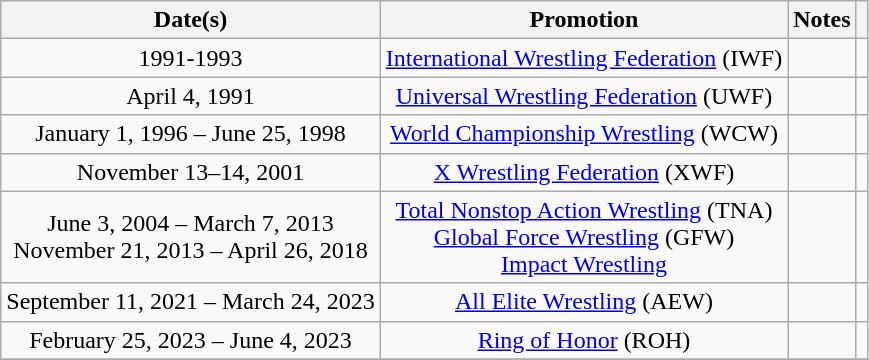<table class="wikitable sortable" style="text-align: center">
<tr>
<th scope="col">Date(s)</th>
<th scope="col">Promotion</th>
<th class="unsortable"   scope="col">Notes</th>
<th class="unsortable" scope="col"></th>
</tr>
<tr>
<td>1991-1993</td>
<td><a href='#'>International Wrestling Federation</a> (IWF)</td>
<td></td>
<td></td>
</tr>
<tr>
<td>April 4, 1991</td>
<td><a href='#'>Universal Wrestling Federation</a> (UWF)</td>
<td></td>
<td></td>
</tr>
<tr>
<td>January 1, 1996 – June 25, 1998</td>
<td><a href='#'>World Championship Wrestling</a> (WCW)</td>
<td></td>
<td></td>
</tr>
<tr>
<td>November 13–14, 2001</td>
<td><a href='#'>X Wrestling Federation</a> (XWF)</td>
<td></td>
<td></td>
</tr>
<tr>
<td>June 3, 2004 – March 7, 2013<br>November 21, 2013 – April 26, 2018</td>
<td><a href='#'>Total Nonstop Action Wrestling</a> (TNA)<br><a href='#'>Global Force Wrestling</a> (GFW)<br><a href='#'>Impact Wrestling</a></td>
<td></td>
<td></td>
</tr>
<tr>
<td>September 11, 2021 – March 24, 2023</td>
<td><a href='#'>All Elite Wrestling</a> (AEW)</td>
<td></td>
<td></td>
</tr>
<tr>
<td>February 25, 2023 – June 4, 2023</td>
<td><a href='#'>Ring of Honor</a> (ROH)</td>
<td></td>
<td></td>
</tr>
<tr>
</tr>
</table>
